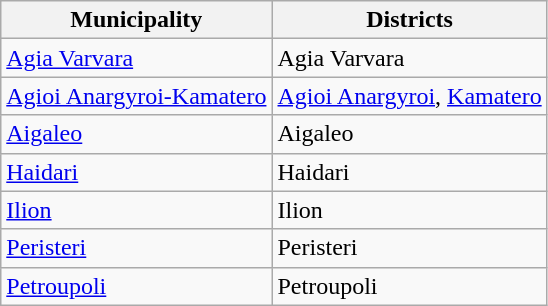<table class="wikitable sortable">
<tr>
<th>Municipality</th>
<th>Districts</th>
</tr>
<tr>
<td><a href='#'>Agia Varvara</a></td>
<td>Agia Varvara</td>
</tr>
<tr>
<td><a href='#'>Agioi Anargyroi-Kamatero</a></td>
<td><a href='#'>Agioi Anargyroi</a>, <a href='#'>Kamatero</a></td>
</tr>
<tr>
<td><a href='#'>Aigaleo</a></td>
<td>Aigaleo</td>
</tr>
<tr>
<td><a href='#'>Haidari</a></td>
<td>Haidari</td>
</tr>
<tr>
<td><a href='#'>Ilion</a></td>
<td>Ilion</td>
</tr>
<tr>
<td><a href='#'>Peristeri</a></td>
<td>Peristeri</td>
</tr>
<tr>
<td><a href='#'>Petroupoli</a></td>
<td>Petroupoli</td>
</tr>
</table>
